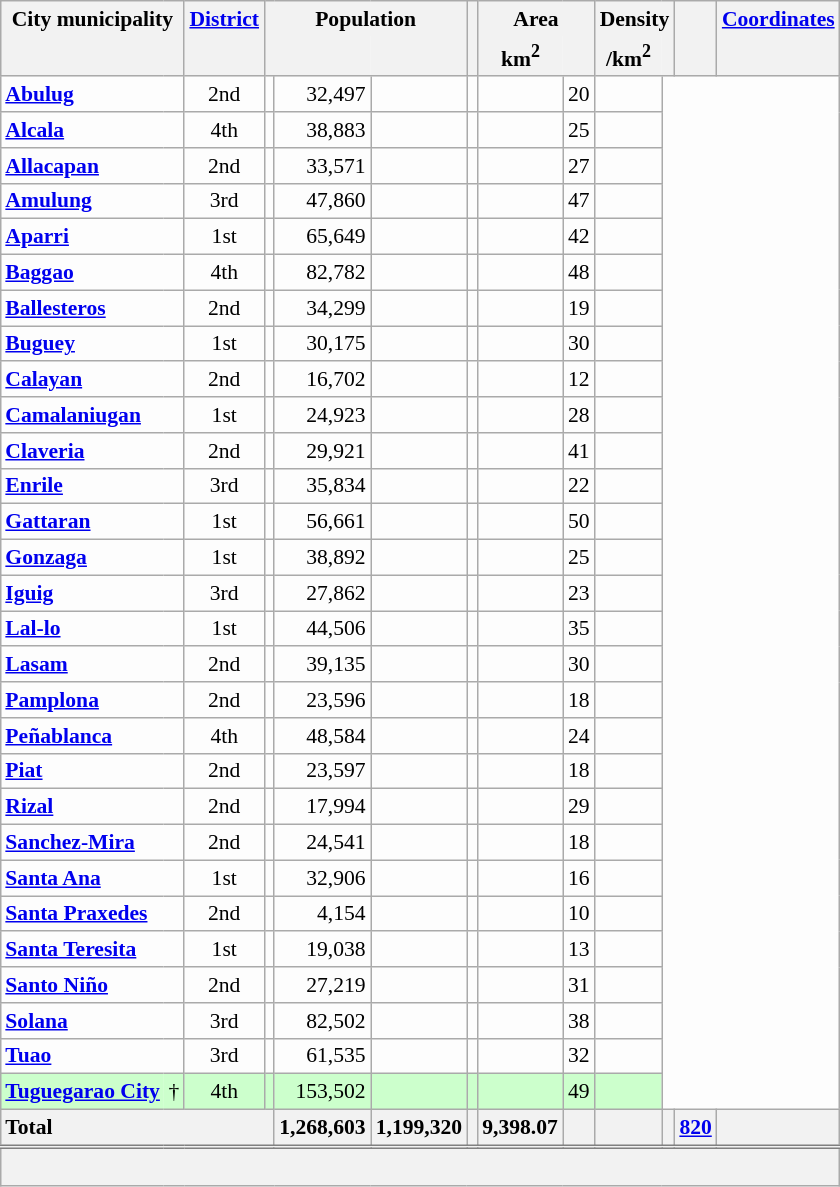<table class="wikitable sortable" style="margin:auto;table-layout:fixed;text-align:right;background-color:#FDFDFD;font-size:90%;border-collapse:collapse;">
<tr>
<th scope="col" style="border-bottom:none;" class="unsortable" colspan=2>City  municipality</th>
<th scope="col" style="border-bottom:none;" class="unsortable"><a href='#'>District</a></th>
<th scope="col" style="border-bottom:none;" class="unsortable" colspan=3>Population</th>
<th scope="col" style="border-bottom:none;" class="unsortable"></th>
<th scope="col" style="border-bottom:none;" class="unsortable" colspan=2>Area</th>
<th scope="col" style="border-bottom:none;" class="unsortable" colspan=2>Density</th>
<th scope="col" style="border-bottom:none;" class="unsortable"></th>
<th scope="col" style="border-bottom:none;" class="unsortable"><a href='#'>Coordinates</a></th>
</tr>
<tr>
<th scope="col" style="border-top:none;" colspan=2></th>
<th scope="col" style="border-top:none;"></th>
<th scope="col" style="border-style:hidden hidden solid solid;" colspan=2></th>
<th scope="col" style="border-style:hidden solid solid hidden;"></th>
<th scope="col" style="border-top:none;"></th>
<th scope="col" style="border-style:hidden hidden solid solid;">km<sup>2</sup></th>
<th scope="col" style="border-style:hidden solid solid hidden;" class="unsortable"></th>
<th scope="col" style="border-style:hidden hidden solid solid;">/km<sup>2</sup></th>
<th scope="col" style="border-style:hidden solid solid hidden;" class="unsortable"></th>
<th scope="col" style="border-top:none;"></th>
<th scope="col" style="border-top:none;"></th>
</tr>
<tr>
<th scope="row" colspan=2 style="text-align:left;background-color:initial;"><a href='#'>Abulug</a></th>
<td style="text-align:center;">2nd</td>
<td></td>
<td>32,497</td>
<td></td>
<td></td>
<td></td>
<td style="text-align:center;">20</td>
<td style="text-align:center;"></td>
</tr>
<tr>
<th scope="row" colspan=2 style="text-align:left;background-color:initial;"><a href='#'>Alcala</a></th>
<td style="text-align:center;">4th</td>
<td></td>
<td>38,883</td>
<td></td>
<td></td>
<td></td>
<td style="text-align:center;">25</td>
<td style="text-align:center;"></td>
</tr>
<tr>
<th scope="row" colspan=2 style="text-align:left;background-color:initial;"><a href='#'>Allacapan</a></th>
<td style="text-align:center;">2nd</td>
<td></td>
<td>33,571</td>
<td></td>
<td></td>
<td></td>
<td style="text-align:center;">27</td>
<td style="text-align:center;"></td>
</tr>
<tr>
<th scope="row" colspan=2 style="text-align:left;background-color:initial;"><a href='#'>Amulung</a></th>
<td style="text-align:center;">3rd</td>
<td></td>
<td>47,860</td>
<td></td>
<td></td>
<td></td>
<td style="text-align:center;">47</td>
<td style="text-align:center;"></td>
</tr>
<tr>
<th scope="row" colspan=2 style="text-align:left;background-color:initial;"><a href='#'>Aparri</a></th>
<td style="text-align:center;">1st</td>
<td></td>
<td>65,649</td>
<td></td>
<td></td>
<td></td>
<td style="text-align:center;">42</td>
<td style="text-align:center;"></td>
</tr>
<tr>
<th scope="row" colspan=2 style="text-align:left;background-color:initial;"><a href='#'>Baggao</a></th>
<td style="text-align:center;">4th</td>
<td></td>
<td>82,782</td>
<td></td>
<td></td>
<td></td>
<td style="text-align:center;">48</td>
<td style="text-align:center;"></td>
</tr>
<tr>
<th scope="row" colspan=2 style="text-align:left;background-color:initial;"><a href='#'>Ballesteros</a></th>
<td style="text-align:center;">2nd</td>
<td></td>
<td>34,299</td>
<td></td>
<td></td>
<td></td>
<td style="text-align:center;">19</td>
<td style="text-align:center;"></td>
</tr>
<tr>
<th scope="row" colspan=2 style="text-align:left;background-color:initial;"><a href='#'>Buguey</a></th>
<td style="text-align:center;">1st</td>
<td></td>
<td>30,175</td>
<td></td>
<td></td>
<td></td>
<td style="text-align:center;">30</td>
<td style="text-align:center;"></td>
</tr>
<tr>
<th scope="row" colspan=2 style="text-align:left;background-color:initial;"><a href='#'>Calayan</a></th>
<td style="text-align:center;">2nd</td>
<td></td>
<td>16,702</td>
<td></td>
<td></td>
<td></td>
<td style="text-align:center;">12</td>
<td style="text-align:center;"></td>
</tr>
<tr>
<th scope="row" colspan=2 style="text-align:left;background-color:initial;"><a href='#'>Camalaniugan</a></th>
<td style="text-align:center;">1st</td>
<td></td>
<td>24,923</td>
<td></td>
<td></td>
<td></td>
<td style="text-align:center;">28</td>
<td style="text-align:center;"></td>
</tr>
<tr>
<th scope="row" colspan=2 style="text-align:left;background-color:initial;"><a href='#'>Claveria</a></th>
<td style="text-align:center;">2nd</td>
<td></td>
<td>29,921</td>
<td></td>
<td></td>
<td></td>
<td style="text-align:center;">41</td>
<td style="text-align:center;"></td>
</tr>
<tr>
<th scope="row" colspan=2 style="text-align:left;background-color:initial;"><a href='#'>Enrile</a></th>
<td style="text-align:center;">3rd</td>
<td></td>
<td>35,834</td>
<td></td>
<td></td>
<td></td>
<td style="text-align:center;">22</td>
<td style="text-align:center;"></td>
</tr>
<tr>
<th scope="row" colspan=2 style="text-align:left;background-color:initial;"><a href='#'>Gattaran</a></th>
<td style="text-align:center;">1st</td>
<td></td>
<td>56,661</td>
<td></td>
<td></td>
<td></td>
<td style="text-align:center;">50</td>
<td style="text-align:center;"></td>
</tr>
<tr>
<th scope="row" colspan=2 style="text-align:left;background-color:initial;"><a href='#'>Gonzaga</a></th>
<td style="text-align:center;">1st</td>
<td></td>
<td>38,892</td>
<td></td>
<td></td>
<td></td>
<td style="text-align:center;">25</td>
<td style="text-align:center;"></td>
</tr>
<tr>
<th scope="row" colspan=2 style="text-align:left;background-color:initial;"><a href='#'>Iguig</a></th>
<td style="text-align:center;">3rd</td>
<td></td>
<td>27,862</td>
<td></td>
<td></td>
<td></td>
<td style="text-align:center;">23</td>
<td style="text-align:center;"></td>
</tr>
<tr>
<th scope="row" colspan=2 style="text-align:left;background-color:initial;"><a href='#'>Lal-lo</a></th>
<td style="text-align:center;">1st</td>
<td></td>
<td>44,506</td>
<td></td>
<td></td>
<td></td>
<td style="text-align:center;">35</td>
<td style="text-align:center;"></td>
</tr>
<tr>
<th scope="row" colspan=2 style="text-align:left;background-color:initial;"><a href='#'>Lasam</a></th>
<td style="text-align:center;">2nd</td>
<td></td>
<td>39,135</td>
<td></td>
<td></td>
<td></td>
<td style="text-align:center;">30</td>
<td style="text-align:center;"></td>
</tr>
<tr>
<th scope="row" colspan=2 style="text-align:left;background-color:initial;"><a href='#'>Pamplona</a></th>
<td style="text-align:center;">2nd</td>
<td></td>
<td>23,596</td>
<td></td>
<td></td>
<td></td>
<td style="text-align:center;">18</td>
<td style="text-align:center;"></td>
</tr>
<tr>
<th scope="row" colspan=2 style="text-align:left;background-color:initial;"><a href='#'>Peñablanca</a></th>
<td style="text-align:center;">4th</td>
<td></td>
<td>48,584</td>
<td></td>
<td></td>
<td></td>
<td style="text-align:center;">24</td>
<td style="text-align:center;"></td>
</tr>
<tr>
<th scope="row" colspan=2 style="text-align:left;background-color:initial;"><a href='#'>Piat</a></th>
<td style="text-align:center;">2nd</td>
<td></td>
<td>23,597</td>
<td></td>
<td></td>
<td></td>
<td style="text-align:center;">18</td>
<td style="text-align:center;"></td>
</tr>
<tr>
<th scope="row" colspan=2 style="text-align:left;background-color:initial;"><a href='#'>Rizal</a></th>
<td style="text-align:center;">2nd</td>
<td></td>
<td>17,994</td>
<td></td>
<td></td>
<td></td>
<td style="text-align:center;">29</td>
<td style="text-align:center;"></td>
</tr>
<tr>
<th scope="row" colspan=2 style="text-align:left;background-color:initial;"><a href='#'>Sanchez-Mira</a></th>
<td style="text-align:center;">2nd</td>
<td></td>
<td>24,541</td>
<td></td>
<td></td>
<td></td>
<td style="text-align:center;">18</td>
<td style="text-align:center;"></td>
</tr>
<tr>
<th scope="row" colspan=2 style="text-align:left;background-color:initial;"><a href='#'>Santa Ana</a></th>
<td style="text-align:center;">1st</td>
<td></td>
<td>32,906</td>
<td></td>
<td></td>
<td></td>
<td style="text-align:center;">16</td>
<td style="text-align:center;"></td>
</tr>
<tr>
<th scope="row" colspan=2 style="text-align:left;background-color:initial;"><a href='#'>Santa Praxedes</a></th>
<td style="text-align:center;">2nd</td>
<td></td>
<td>4,154</td>
<td></td>
<td></td>
<td></td>
<td style="text-align:center;">10</td>
<td style="text-align:center;"></td>
</tr>
<tr>
<th scope="row" colspan=2 style="text-align:left;background-color:initial;"><a href='#'>Santa Teresita</a></th>
<td style="text-align:center;">1st</td>
<td></td>
<td>19,038</td>
<td></td>
<td></td>
<td></td>
<td style="text-align:center;">13</td>
<td style="text-align:center;"></td>
</tr>
<tr>
<th scope="row" colspan=2 style="text-align:left;background-color:initial;"><a href='#'>Santo Niño </a></th>
<td style="text-align:center;">2nd</td>
<td></td>
<td>27,219</td>
<td></td>
<td></td>
<td></td>
<td style="text-align:center;">31</td>
<td style="text-align:center;"></td>
</tr>
<tr>
<th scope="row" colspan=2 style="text-align:left;background-color:initial;"><a href='#'>Solana</a></th>
<td style="text-align:center;">3rd</td>
<td></td>
<td>82,502</td>
<td></td>
<td></td>
<td></td>
<td style="text-align:center;">38</td>
<td style="text-align:center;"></td>
</tr>
<tr>
<th scope="row" colspan=2 style="text-align:left;background-color:initial;"><a href='#'>Tuao</a></th>
<td style="text-align:center;">3rd</td>
<td></td>
<td>61,535</td>
<td></td>
<td></td>
<td></td>
<td style="text-align:center;">32</td>
<td style="text-align:center;"></td>
</tr>
<tr style="background-color:#CCFFCC;">
<th scope="row" style="text-align:left;background-color:#CCFFCC;border-right:0;"><a href='#'>Tuguegarao City</a></th>
<td style="text-align:right;border-left:0;">†</td>
<td style="text-align:center;">4th</td>
<td></td>
<td>153,502</td>
<td></td>
<td></td>
<td></td>
<td style="text-align:center;">49</td>
<td style="text-align:center;"></td>
</tr>
<tr class="sortbottom">
<th scope="row" colspan=4 style="text-align:left;">Total</th>
<th scope="col" style="text-align:right;">1,268,603</th>
<th scope="col" style="text-align:right;">1,199,320</th>
<th scope="col" style="text-align:right;"></th>
<th scope="col" style="text-align:right;">9,398.07</th>
<th scope="col"></th>
<th scope="col" style="text-align:right;"></th>
<th scope="col" style="text-align:right;"></th>
<th scope="col"><a href='#'>820</a></th>
<th scope="col" style="font-style:italic;"></th>
</tr>
<tr class="sortbottom" style="background-color:#F2F2F2;border-top:double grey;line-height:1.3em;">
<td colspan="13"><br></td>
</tr>
</table>
